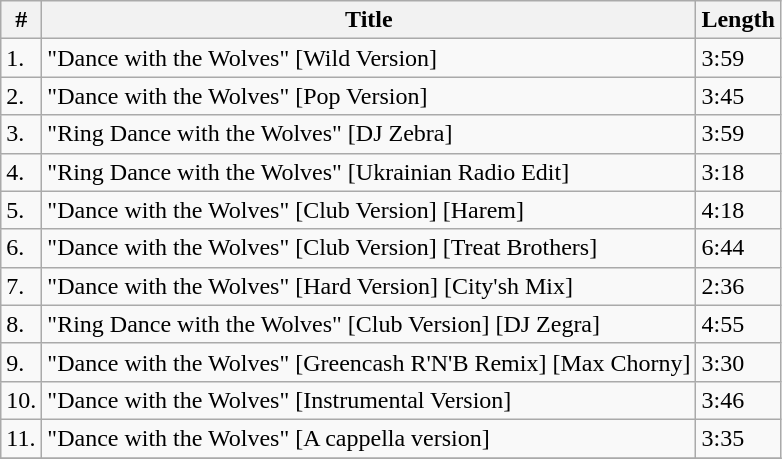<table class="wikitable">
<tr>
<th>#</th>
<th>Title</th>
<th>Length</th>
</tr>
<tr>
<td>1.</td>
<td>"Dance with the Wolves" [Wild Version]</td>
<td>3:59</td>
</tr>
<tr>
<td>2.</td>
<td>"Dance with the Wolves" [Pop Version]</td>
<td>3:45</td>
</tr>
<tr>
<td>3.</td>
<td>"Ring Dance with the Wolves" [DJ Zebra]</td>
<td>3:59</td>
</tr>
<tr>
<td>4.</td>
<td>"Ring Dance with the Wolves" [Ukrainian Radio Edit]</td>
<td>3:18</td>
</tr>
<tr>
<td>5.</td>
<td>"Dance with the Wolves" [Club Version] [Harem]</td>
<td>4:18</td>
</tr>
<tr>
<td>6.</td>
<td>"Dance with the Wolves" [Club Version] [Treat Brothers]</td>
<td>6:44</td>
</tr>
<tr>
<td>7.</td>
<td>"Dance with the Wolves" [Hard Version] [City'sh Mix]</td>
<td>2:36</td>
</tr>
<tr>
<td>8.</td>
<td>"Ring Dance with the Wolves" [Club Version] [DJ Zegra]</td>
<td>4:55</td>
</tr>
<tr>
<td>9.</td>
<td>"Dance with the Wolves" [Greencash R'N'B Remix] [Max Chorny]</td>
<td>3:30</td>
</tr>
<tr>
<td>10.</td>
<td>"Dance with the Wolves" [Instrumental Version]</td>
<td>3:46</td>
</tr>
<tr>
<td>11.</td>
<td>"Dance with the Wolves" [A cappella version]</td>
<td>3:35</td>
</tr>
<tr>
</tr>
</table>
